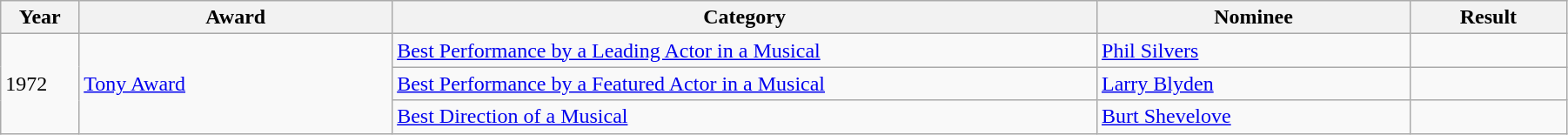<table class="wikitable" style="width:95%;">
<tr>
<th style="width:5%;">Year</th>
<th style="width:20%;">Award</th>
<th style="width:45%;">Category</th>
<th style="width:20%;">Nominee</th>
<th style="width:10%;">Result</th>
</tr>
<tr>
<td rowspan=3>1972</td>
<td rowspan=3><a href='#'>Tony Award</a></td>
<td><a href='#'>Best Performance by a Leading Actor in a Musical</a></td>
<td><a href='#'>Phil Silvers</a></td>
<td></td>
</tr>
<tr>
<td><a href='#'>Best Performance by a Featured Actor in a Musical</a></td>
<td><a href='#'>Larry Blyden</a></td>
<td></td>
</tr>
<tr>
<td><a href='#'>Best Direction of a Musical</a></td>
<td><a href='#'>Burt Shevelove</a></td>
<td></td>
</tr>
</table>
